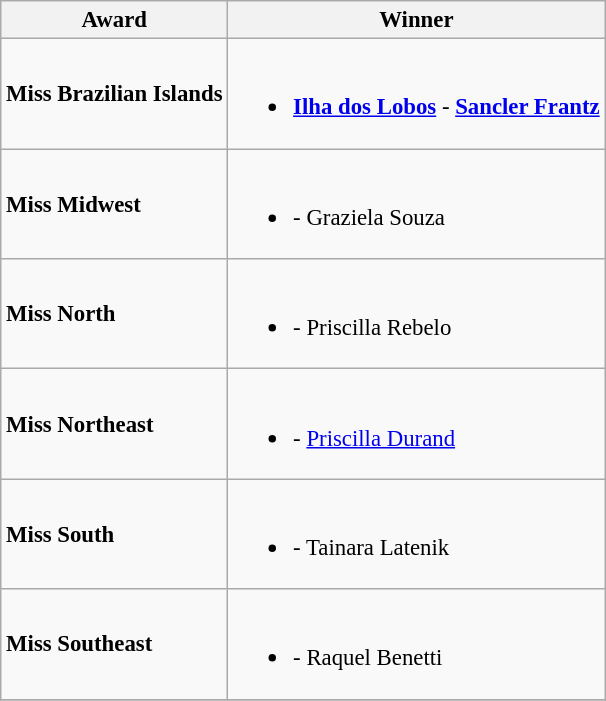<table class="wikitable sortable" style="font-size:95%;">
<tr>
<th>Award</th>
<th>Winner</th>
</tr>
<tr>
<td><strong>Miss Brazilian Islands</strong></td>
<td><br><ul><li><strong> <a href='#'>Ilha dos Lobos</a></strong> - <strong><a href='#'>Sancler Frantz</a></strong></li></ul></td>
</tr>
<tr>
<td><strong>Miss Midwest</strong></td>
<td><br><ul><li><strong></strong> - Graziela Souza</li></ul></td>
</tr>
<tr>
<td><strong>Miss North</strong></td>
<td><br><ul><li><strong></strong> - Priscilla Rebelo</li></ul></td>
</tr>
<tr>
<td><strong>Miss Northeast</strong></td>
<td><br><ul><li><strong></strong> - <a href='#'>Priscilla Durand</a></li></ul></td>
</tr>
<tr>
<td><strong>Miss South</strong></td>
<td><br><ul><li><strong></strong> - Tainara Latenik</li></ul></td>
</tr>
<tr>
<td><strong>Miss Southeast</strong></td>
<td><br><ul><li><strong></strong> - Raquel Benetti</li></ul></td>
</tr>
<tr>
</tr>
</table>
